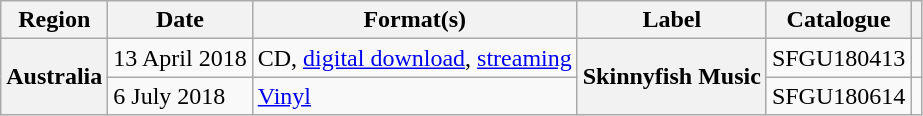<table class="wikitable plainrowheaders">
<tr>
<th scope="col">Region</th>
<th scope="col">Date</th>
<th scope="col">Format(s)</th>
<th scope="col">Label</th>
<th scope="col">Catalogue</th>
<th scope="col"></th>
</tr>
<tr>
<th rowspan="2" scope="row">Australia</th>
<td>13 April 2018</td>
<td>CD, <a href='#'>digital download</a>, <a href='#'>streaming</a></td>
<th rowspan="2" scope="row">Skinnyfish Music</th>
<td>SFGU180413</td>
<td style="text-align:center;"></td>
</tr>
<tr>
<td>6 July 2018</td>
<td><a href='#'>Vinyl</a></td>
<td>SFGU180614</td>
<td style="text-align:center;"></td>
</tr>
</table>
